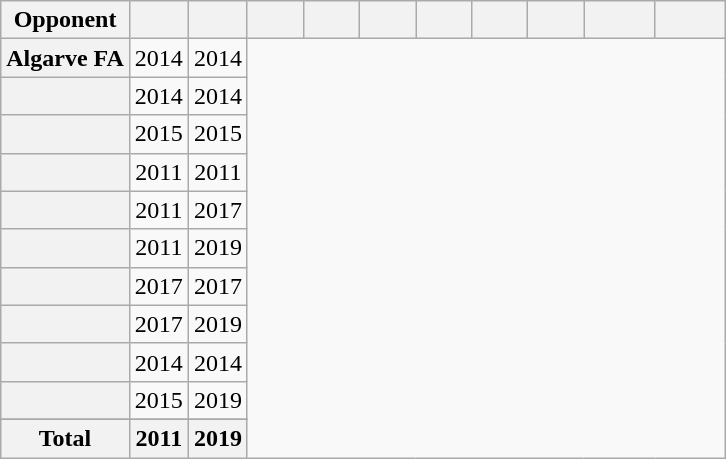<table class="wikitable sortable plainrowheaders" style="text-align: center; font-size: 100%;">
<tr>
<th scope="col">Opponent</th>
<th scope="col" width="30"></th>
<th scope="col" width="30"></th>
<th scope="col" width="30"></th>
<th scope="col" width="30"></th>
<th scope="col" width="30"></th>
<th scope="col" width="30"></th>
<th scope="col" width="30"></th>
<th scope="col" width="30"></th>
<th scope=col width="40"></th>
<th scope=col width="40"></th>
</tr>
<tr>
<th scope="row"> Algarve FA<br></th>
<td>2014</td>
<td>2014</td>
</tr>
<tr>
<th scope="row"><br></th>
<td>2014</td>
<td>2014</td>
</tr>
<tr>
<th scope="row"><br></th>
<td>2015</td>
<td>2015</td>
</tr>
<tr>
<th scope="row"><br></th>
<td>2011</td>
<td>2011</td>
</tr>
<tr>
<th scope="row"><br></th>
<td>2011</td>
<td>2017</td>
</tr>
<tr>
<th scope="row"><br></th>
<td>2011</td>
<td>2019</td>
</tr>
<tr>
<th scope="row"><br></th>
<td>2017</td>
<td>2017</td>
</tr>
<tr>
<th scope="row"><br></th>
<td>2017</td>
<td>2019</td>
</tr>
<tr>
<th scope="row"><br></th>
<td>2014</td>
<td>2014</td>
</tr>
<tr>
<th scope="row"><br></th>
<td>2015</td>
<td>2019</td>
</tr>
<tr>
</tr>
<tr class="sortbottom">
<th scope="row"><strong>Total</strong><br></th>
<th>2011</th>
<th>2019</th>
</tr>
</table>
